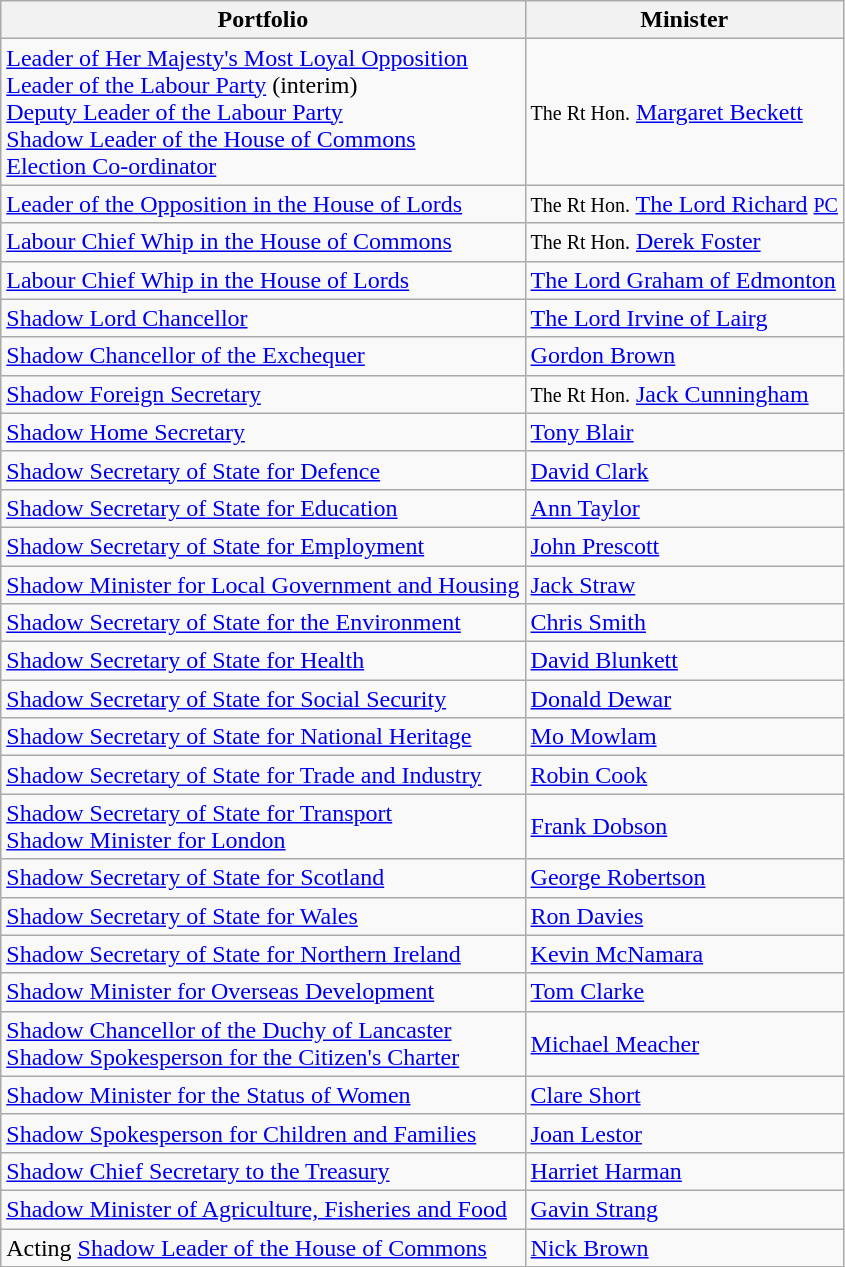<table class="wikitable sortable">
<tr>
<th>Portfolio</th>
<th>Minister</th>
</tr>
<tr>
<td><a href='#'>Leader of Her Majesty's Most Loyal Opposition</a><br><a href='#'>Leader of the Labour Party</a> (interim)<br><a href='#'>Deputy Leader of the Labour Party</a><br><a href='#'>Shadow Leader of the House of Commons</a><br><a href='#'>Election Co-ordinator</a></td>
<td><small>The Rt Hon.</small> <a href='#'>Margaret Beckett</a></td>
</tr>
<tr>
<td><a href='#'>Leader of the Opposition in the House of Lords</a></td>
<td><small>The Rt Hon.</small> <a href='#'>The Lord Richard</a> <small><a href='#'>PC</a></small></td>
</tr>
<tr>
<td><a href='#'>Labour Chief Whip in the House of Commons</a></td>
<td><small>The Rt Hon.</small> <a href='#'>Derek Foster</a></td>
</tr>
<tr>
<td><a href='#'>Labour Chief Whip in the House of Lords</a></td>
<td><a href='#'>The Lord Graham of Edmonton</a></td>
</tr>
<tr>
<td><a href='#'>Shadow Lord Chancellor</a></td>
<td><a href='#'>The Lord Irvine of Lairg</a></td>
</tr>
<tr>
<td><a href='#'>Shadow Chancellor of the Exchequer</a></td>
<td><a href='#'>Gordon Brown</a></td>
</tr>
<tr>
<td><a href='#'>Shadow Foreign Secretary</a></td>
<td><small>The Rt Hon.</small> <a href='#'>Jack Cunningham</a></td>
</tr>
<tr>
<td><a href='#'>Shadow Home Secretary</a></td>
<td><a href='#'>Tony Blair</a></td>
</tr>
<tr>
<td><a href='#'>Shadow Secretary of State for Defence</a></td>
<td><a href='#'>David Clark</a></td>
</tr>
<tr>
<td><a href='#'>Shadow Secretary of State for Education</a></td>
<td><a href='#'>Ann Taylor</a></td>
</tr>
<tr>
<td><a href='#'>Shadow Secretary of State for Employment</a></td>
<td><a href='#'>John Prescott</a></td>
</tr>
<tr>
<td><a href='#'>Shadow Minister for Local Government and Housing</a></td>
<td><a href='#'>Jack Straw</a></td>
</tr>
<tr>
<td><a href='#'>Shadow Secretary of State for the Environment</a></td>
<td><a href='#'>Chris Smith</a></td>
</tr>
<tr>
<td><a href='#'>Shadow Secretary of State for Health</a></td>
<td><a href='#'>David Blunkett</a></td>
</tr>
<tr>
<td><a href='#'>Shadow Secretary of State for Social Security</a></td>
<td><a href='#'>Donald Dewar</a></td>
</tr>
<tr>
<td><a href='#'>Shadow Secretary of State for National Heritage</a></td>
<td><a href='#'>Mo Mowlam</a></td>
</tr>
<tr>
<td><a href='#'>Shadow Secretary of State for Trade and Industry</a></td>
<td><a href='#'>Robin Cook</a></td>
</tr>
<tr>
<td><a href='#'>Shadow Secretary of State for Transport</a><br><a href='#'>Shadow Minister for London</a></td>
<td><a href='#'>Frank Dobson</a></td>
</tr>
<tr>
<td><a href='#'>Shadow Secretary of State for Scotland</a></td>
<td><a href='#'>George Robertson</a></td>
</tr>
<tr>
<td><a href='#'>Shadow Secretary of State for Wales</a></td>
<td><a href='#'>Ron Davies</a></td>
</tr>
<tr>
<td><a href='#'>Shadow Secretary of State for Northern Ireland</a></td>
<td><a href='#'>Kevin McNamara</a></td>
</tr>
<tr>
<td><a href='#'>Shadow Minister for Overseas Development</a></td>
<td><a href='#'>Tom Clarke</a></td>
</tr>
<tr>
<td><a href='#'>Shadow Chancellor of the Duchy of Lancaster</a><br><a href='#'>Shadow Spokesperson for the Citizen's Charter</a></td>
<td><a href='#'>Michael Meacher</a></td>
</tr>
<tr>
<td><a href='#'>Shadow Minister for the Status of Women</a></td>
<td><a href='#'>Clare Short</a></td>
</tr>
<tr>
<td><a href='#'>Shadow Spokesperson for Children and Families</a></td>
<td><a href='#'>Joan Lestor</a></td>
</tr>
<tr>
<td><a href='#'>Shadow Chief Secretary to the Treasury</a></td>
<td><a href='#'>Harriet Harman</a></td>
</tr>
<tr>
<td><a href='#'>Shadow Minister of Agriculture, Fisheries and Food</a></td>
<td><a href='#'>Gavin Strang</a></td>
</tr>
<tr>
<td>Acting <a href='#'>Shadow Leader of the House of Commons</a></td>
<td><a href='#'>Nick Brown</a></td>
</tr>
</table>
